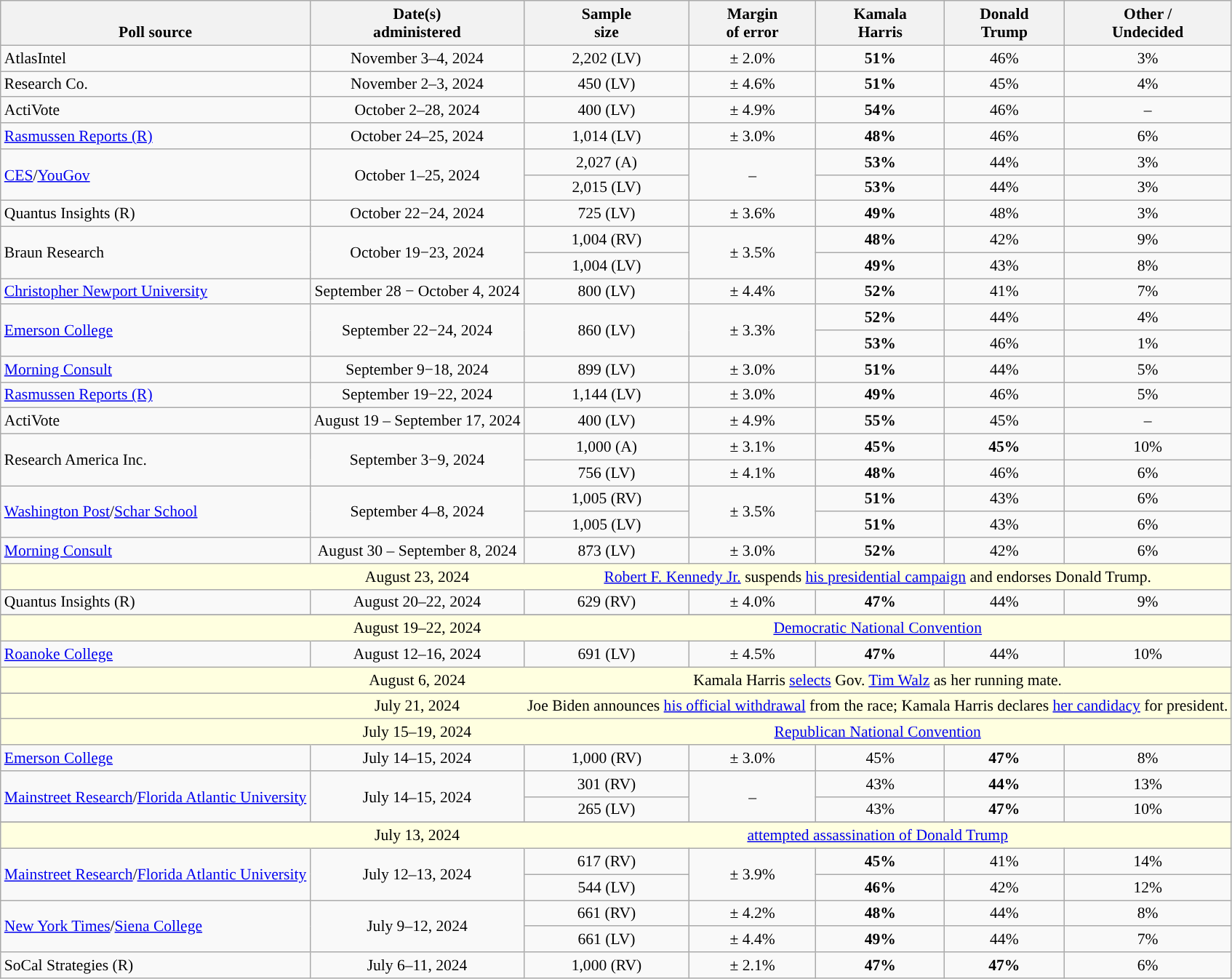<table class="wikitable sortable mw-datatable" style="font-size:90%;text-align:center;line-height:17px">
<tr valign=bottom>
<th>Poll source</th>
<th>Date(s)<br>administered</th>
<th>Sample<br>size</th>
<th>Margin<br>of error</th>
<th class="unsortable">Kamala<br>Harris<br></th>
<th class="unsortable">Donald<br>Trump<br></th>
<th class="unsortable">Other /<br>Undecided</th>
</tr>
<tr>
<td style="text-align:left;">AtlasIntel</td>
<td data-sort-value="2024-11-04">November 3–4, 2024</td>
<td>2,202 (LV)</td>
<td>± 2.0%</td>
<td style="color:black;background-color:"><strong>51%</strong></td>
<td>46%</td>
<td>3%</td>
</tr>
<tr>
<td style="text-align:left;">Research Co.</td>
<td data-sort-value="2024-11-03">November 2–3, 2024</td>
<td>450 (LV)</td>
<td>± 4.6%</td>
<td style="color:black;background-color:"><strong>51%</strong></td>
<td>45%</td>
<td>4%</td>
</tr>
<tr>
<td style="text-align:left;">ActiVote</td>
<td data-sort-value="2024-10-28">October 2–28, 2024</td>
<td>400 (LV)</td>
<td>± 4.9%</td>
<td style="color:black;background-color:"><strong>54%</strong></td>
<td>46%</td>
<td>–</td>
</tr>
<tr>
<td style="text-align:left;"><a href='#'>Rasmussen Reports (R)</a></td>
<td data-sort-value="2024-10-14">October 24–25, 2024</td>
<td>1,014 (LV)</td>
<td>± 3.0%</td>
<td style="color:black;background-color:"><strong>48%</strong></td>
<td>46%</td>
<td>6%</td>
</tr>
<tr>
<td style="text-align:left;" rowspan="2"><a href='#'>CES</a>/<a href='#'>YouGov</a></td>
<td rowspan="2">October 1–25, 2024</td>
<td>2,027 (A)</td>
<td rowspan="2">–</td>
<td style="color:black;background-color:"><strong>53%</strong></td>
<td>44%</td>
<td>3%</td>
</tr>
<tr>
<td>2,015 (LV)</td>
<td style="color:black;background-color:"><strong>53%</strong></td>
<td>44%</td>
<td>3%</td>
</tr>
<tr>
<td style="text-align:left;">Quantus Insights (R)</td>
<td data-sort-value="2024-10-24">October 22−24, 2024</td>
<td>725 (LV)</td>
<td>± 3.6%</td>
<td style="color:black;background-color:"><strong>49%</strong></td>
<td>48%</td>
<td>3%</td>
</tr>
<tr>
<td style="text-align:left;" rowspan="2">Braun Research</td>
<td rowspan="2">October 19−23, 2024</td>
<td>1,004 (RV)</td>
<td rowspan="2">± 3.5%</td>
<td style="color:black;background-color:"><strong>48%</strong></td>
<td>42%</td>
<td>9%</td>
</tr>
<tr>
<td>1,004 (LV)</td>
<td style="color:black;background-color:"><strong>49%</strong></td>
<td>43%</td>
<td>8%</td>
</tr>
<tr>
<td style="text-align:left;"><a href='#'>Christopher Newport University</a></td>
<td data-sort-value="2024-09-22">September 28 − October 4, 2024</td>
<td>800 (LV)</td>
<td>± 4.4%</td>
<td style="color:black;background-color:"><strong>52%</strong></td>
<td>41%</td>
<td>7%</td>
</tr>
<tr>
<td style="text-align:left;" rowspan="2"><a href='#'>Emerson College</a></td>
<td rowspan="2">September 22−24, 2024</td>
<td rowspan="2">860 (LV)</td>
<td rowspan="2">± 3.3%</td>
<td style="color:black;background-color:"><strong>52%</strong></td>
<td>44%</td>
<td>4%</td>
</tr>
<tr>
<td style="color:black;background-color:"><strong>53%</strong></td>
<td>46%</td>
<td>1%</td>
</tr>
<tr>
<td style="text-align:left;"><a href='#'>Morning Consult</a></td>
<td data-sort-value="2024-09-18">September 9−18, 2024</td>
<td>899 (LV)</td>
<td>± 3.0%</td>
<td style="color:black;background-color:"><strong>51%</strong></td>
<td>44%</td>
<td>5%</td>
</tr>
<tr>
<td style="text-align:left;"><a href='#'>Rasmussen Reports (R)</a></td>
<td data-sort-value="2024-09-22">September 19−22, 2024</td>
<td>1,144 (LV)</td>
<td>± 3.0%</td>
<td style="color:black;background-color:"><strong>49%</strong></td>
<td>46%</td>
<td>5%</td>
</tr>
<tr>
<td style="text-align:left;">ActiVote</td>
<td data-sort-value="2024-09-17">August 19 – September 17, 2024</td>
<td>400 (LV)</td>
<td>± 4.9%</td>
<td style="color:black;background-color:"><strong>55%</strong></td>
<td>45%</td>
<td>–</td>
</tr>
<tr>
<td style="text-align:left;" rowspan="2">Research America Inc.</td>
<td rowspan="2">September 3−9, 2024</td>
<td>1,000 (A)</td>
<td>± 3.1%</td>
<td><strong>45%</strong></td>
<td><strong>45%</strong></td>
<td>10%</td>
</tr>
<tr>
<td>756 (LV)</td>
<td>± 4.1%</td>
<td style="color:black;background-color:"><strong>48%</strong></td>
<td>46%</td>
<td>6%</td>
</tr>
<tr>
<td style="text-align:left;" rowspan="2"><a href='#'>Washington Post</a>/<a href='#'>Schar School</a></td>
<td rowspan="2">September 4–8, 2024</td>
<td>1,005 (RV)</td>
<td rowspan="2">± 3.5%</td>
<td style="color:black;background-color:"><strong>51%</strong></td>
<td>43%</td>
<td>6%</td>
</tr>
<tr>
<td>1,005 (LV)</td>
<td style="color:black;background-color:"><strong>51%</strong></td>
<td>43%</td>
<td>6%</td>
</tr>
<tr>
<td style="text-align:left;"><a href='#'>Morning Consult</a></td>
<td data-sort-value="2024-09-08">August 30 – September 8, 2024</td>
<td>873 (LV)</td>
<td>± 3.0%</td>
<td style="color:black;background-color:"><strong>52%</strong></td>
<td>42%</td>
<td>6%</td>
</tr>
<tr style="background:lightyellow;">
<td style="border-right-style:hidden;"></td>
<td style="border-right-style:hidden; " data-sort-value="2024-08-21">August 23, 2024</td>
<td colspan="5"><a href='#'>Robert F. Kennedy Jr.</a> suspends <a href='#'>his presidential campaign</a> and endorses Donald Trump.</td>
</tr>
<tr>
<td style="text-align:left;">Quantus Insights (R)</td>
<td data-sort-value="2024-08-22">August 20–22, 2024</td>
<td>629 (RV)</td>
<td>± 4.0%</td>
<td style="color:black;background-color:"><strong>47%</strong></td>
<td>44%</td>
<td>9%</td>
</tr>
<tr>
</tr>
<tr style="background:lightyellow;">
<td style="border-right-style:hidden;"></td>
<td style="border-right-style:hidden; " data-sort-value="2024-08-19">August 19–22, 2024</td>
<td colspan="5"><a href='#'>Democratic National Convention</a></td>
</tr>
<tr>
<td style="text-align:left;"><a href='#'>Roanoke College</a></td>
<td>August 12–16, 2024</td>
<td>691 (LV)</td>
<td>± 4.5%</td>
<td style="color:black;background-color:"><strong>47%</strong></td>
<td>44%</td>
<td>10%</td>
</tr>
<tr style="background:lightyellow;">
<td style="border-right-style:hidden;"></td>
<td style="border-right-style:hidden; " data-sort-value="2024-08-06">August 6, 2024</td>
<td colspan="5">Kamala Harris <a href='#'>selects</a> Gov. <a href='#'>Tim Walz</a> as her running mate.</td>
</tr>
<tr>
</tr>
<tr style="background:lightyellow;">
<td style="border-right-style:hidden; background:lightyellow;"></td>
<td style="border-right-style:hidden; " data-sort-value="2024-07-21">July 21, 2024</td>
<td colspan="6">Joe Biden announces <a href='#'>his official withdrawal</a> from the race; Kamala Harris declares <a href='#'>her candidacy</a> for president.</td>
</tr>
<tr style="background:lightyellow;">
<td style="border-right-style:hidden;"></td>
<td style="border-right-style:hidden; " data-sort-value="2024-07-15">July 15–19, 2024</td>
<td colspan="5"><a href='#'>Republican National Convention</a></td>
</tr>
<tr>
<td style="text-align:left;"><a href='#'>Emerson College</a></td>
<td>July 14–15, 2024</td>
<td>1,000 (RV)</td>
<td>± 3.0%</td>
<td>45%</td>
<td style="background-color:"><strong>47%</strong></td>
<td>8%</td>
</tr>
<tr>
<td style="text-align:left;" rowspan="2"><a href='#'>Mainstreet Research</a>/<a href='#'>Florida Atlantic University</a></td>
<td rowspan="2">July 14–15, 2024</td>
<td>301 (RV)</td>
<td rowspan="2">–</td>
<td>43%</td>
<td style="background-color:"><strong>44%</strong></td>
<td>13%</td>
</tr>
<tr>
<td>265 (LV)</td>
<td>43%</td>
<td style="background-color:"><strong>47%</strong></td>
<td>10%</td>
</tr>
<tr>
</tr>
<tr style="background:lightyellow;">
<td style="border-right-style:hidden;"></td>
<td style="border-right-style:hidden; " data-sort-value="2024-07-13">July 13, 2024</td>
<td colspan="5"><a href='#'>attempted assassination of Donald Trump</a></td>
</tr>
<tr>
<td style="text-align:left;" rowspan="2"><a href='#'>Mainstreet Research</a>/<a href='#'>Florida Atlantic University</a></td>
<td rowspan="2">July 12–13, 2024</td>
<td>617 (RV)</td>
<td rowspan="2">± 3.9%</td>
<td style="color:black;background-color:"><strong>45%</strong></td>
<td>41%</td>
<td>14%</td>
</tr>
<tr>
<td>544 (LV)</td>
<td style="color:black;background-color:"><strong>46%</strong></td>
<td>42%</td>
<td>12%</td>
</tr>
<tr>
<td style="text-align:left;" rowspan="2"><a href='#'>New York Times</a>/<a href='#'>Siena College</a></td>
<td rowspan="2">July 9–12, 2024</td>
<td>661 (RV)</td>
<td>± 4.2%</td>
<td style="color:black;background-color:"><strong>48%</strong></td>
<td>44%</td>
<td>8%</td>
</tr>
<tr>
<td>661 (LV)</td>
<td>± 4.4%</td>
<td style="color:black;background-color:"><strong>49%</strong></td>
<td>44%</td>
<td>7%</td>
</tr>
<tr>
<td style="text-align:left;">SoCal Strategies (R)</td>
<td>July 6–11, 2024</td>
<td>1,000 (RV)</td>
<td>± 2.1%</td>
<td><strong>47%</strong></td>
<td><strong>47%</strong></td>
<td>6%</td>
</tr>
</table>
